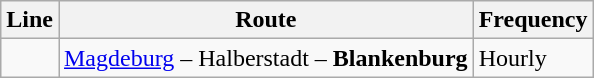<table class="wikitable">
<tr>
<th>Line</th>
<th>Route</th>
<th>Frequency</th>
</tr>
<tr>
<td></td>
<td><a href='#'>Magdeburg</a> – Halberstadt – <strong>Blankenburg</strong></td>
<td>Hourly</td>
</tr>
</table>
